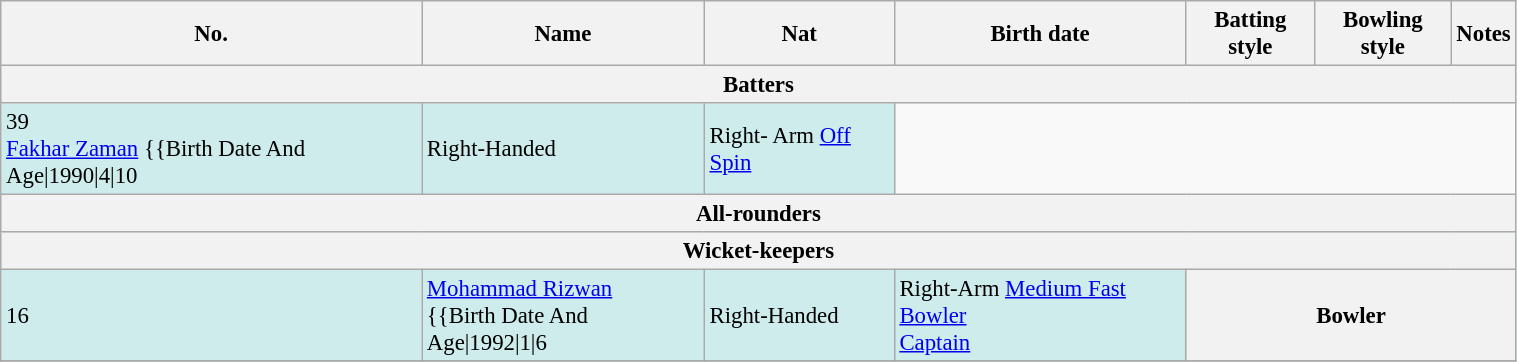<table class="wikitable sortable"  style="font-size:95%; width:80%;">
<tr>
<th>No.</th>
<th>Name</th>
<th>Nat</th>
<th>Birth date</th>
<th>Batting style</th>
<th>Bowling style</th>
<th>Notes</th>
</tr>
<tr>
<th colspan="7">Batters</th>
</tr>
<tr bgcolor="#CFECEC">
<td>39<br><a href='#'>Fakhar Zaman</a>

{{Birth Date And Age|1990|4|10</td>
<td>Right-Handed</td>
<td>Right- Arm <a href='#'>Off Spin</a></td>
</tr>
<tr>
<th colspan="7">All-rounders</th>
</tr>
<tr bgcolor="#CFECEC">
<th colspan="7">Wicket-keepers</th>
</tr>
<tr bgcolor="#CFECEC">
<td>16</td>
<td><a href='#'>Mohammad Rizwan</a><br>
{{Birth Date And Age|1992|1|6</td>
<td>Right-Handed</td>
<td>Right-Arm <a href='#'>Medium Fast Bowler</a><br><a href='#'>Captain</a></td>
<th colspan="7">Bowler</th>
</tr>
<tr>
</tr>
</table>
